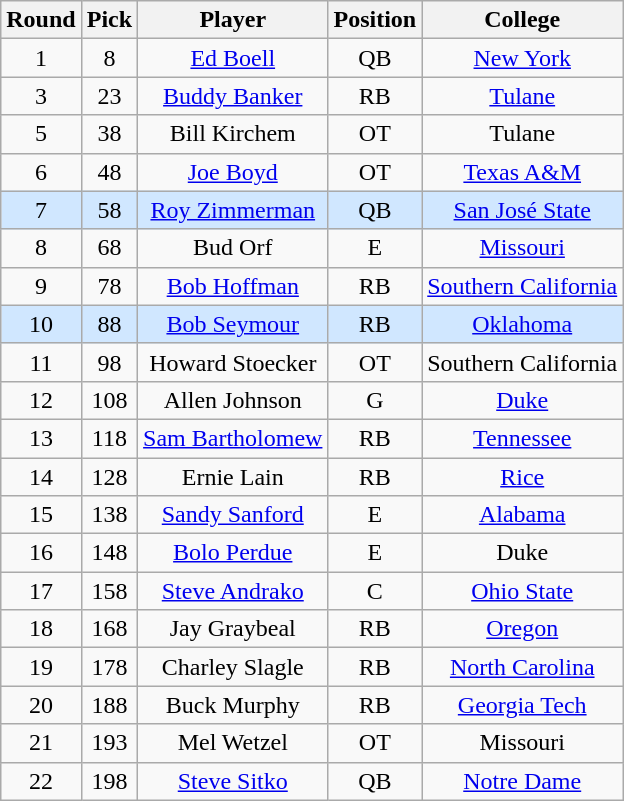<table class="wikitable sortable sortable"  style="text-align:center;">
<tr>
<th>Round</th>
<th>Pick</th>
<th>Player</th>
<th>Position</th>
<th>College</th>
</tr>
<tr>
<td>1</td>
<td>8</td>
<td><a href='#'>Ed Boell</a></td>
<td>QB</td>
<td><a href='#'>New York</a></td>
</tr>
<tr>
<td>3</td>
<td>23</td>
<td><a href='#'>Buddy Banker</a></td>
<td>RB</td>
<td><a href='#'>Tulane</a></td>
</tr>
<tr>
<td>5</td>
<td>38</td>
<td>Bill Kirchem</td>
<td>OT</td>
<td>Tulane</td>
</tr>
<tr>
<td>6</td>
<td>48</td>
<td><a href='#'>Joe Boyd</a></td>
<td>OT</td>
<td><a href='#'>Texas A&M</a></td>
</tr>
<tr style="background:#d0e7ff;">
<td>7</td>
<td>58</td>
<td><a href='#'>Roy Zimmerman</a></td>
<td>QB</td>
<td><a href='#'>San José State</a></td>
</tr>
<tr>
<td>8</td>
<td>68</td>
<td>Bud Orf</td>
<td>E</td>
<td><a href='#'>Missouri</a></td>
</tr>
<tr>
<td>9</td>
<td>78</td>
<td><a href='#'>Bob Hoffman</a></td>
<td>RB</td>
<td><a href='#'>Southern California</a></td>
</tr>
<tr style="background:#d0e7ff;">
<td>10</td>
<td>88</td>
<td><a href='#'>Bob Seymour</a></td>
<td>RB</td>
<td><a href='#'>Oklahoma</a></td>
</tr>
<tr>
<td>11</td>
<td>98</td>
<td>Howard Stoecker</td>
<td>OT</td>
<td>Southern California</td>
</tr>
<tr>
<td>12</td>
<td>108</td>
<td>Allen Johnson</td>
<td>G</td>
<td><a href='#'>Duke</a></td>
</tr>
<tr>
<td>13</td>
<td>118</td>
<td><a href='#'>Sam Bartholomew</a></td>
<td>RB</td>
<td><a href='#'>Tennessee</a></td>
</tr>
<tr>
<td>14</td>
<td>128</td>
<td>Ernie Lain</td>
<td>RB</td>
<td><a href='#'>Rice</a></td>
</tr>
<tr>
<td>15</td>
<td>138</td>
<td><a href='#'>Sandy Sanford</a></td>
<td>E</td>
<td><a href='#'>Alabama</a></td>
</tr>
<tr>
<td>16</td>
<td>148</td>
<td><a href='#'>Bolo Perdue</a></td>
<td>E</td>
<td>Duke</td>
</tr>
<tr>
<td>17</td>
<td>158</td>
<td><a href='#'>Steve Andrako</a></td>
<td>C</td>
<td><a href='#'>Ohio State</a></td>
</tr>
<tr>
<td>18</td>
<td>168</td>
<td>Jay Graybeal</td>
<td>RB</td>
<td><a href='#'>Oregon</a></td>
</tr>
<tr>
<td>19</td>
<td>178</td>
<td>Charley Slagle</td>
<td>RB</td>
<td><a href='#'>North Carolina</a></td>
</tr>
<tr>
<td>20</td>
<td>188</td>
<td>Buck Murphy</td>
<td>RB</td>
<td><a href='#'>Georgia Tech</a></td>
</tr>
<tr>
<td>21</td>
<td>193</td>
<td>Mel Wetzel</td>
<td>OT</td>
<td>Missouri</td>
</tr>
<tr>
<td>22</td>
<td>198</td>
<td><a href='#'>Steve Sitko</a></td>
<td>QB</td>
<td><a href='#'>Notre Dame</a></td>
</tr>
</table>
